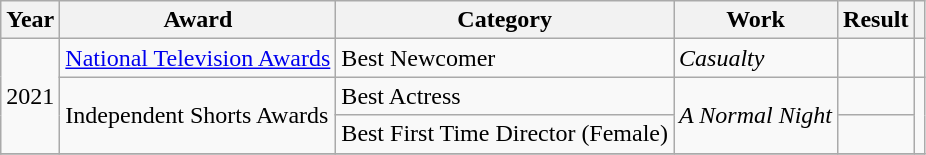<table class="wikitable plainrowheaders">
<tr>
<th>Year</th>
<th>Award</th>
<th>Category</th>
<th>Work</th>
<th>Result</th>
<th></th>
</tr>
<tr>
<td rowspan="3">2021</td>
<td><a href='#'>National Television Awards</a></td>
<td>Best Newcomer</td>
<td><em>Casualty</em></td>
<td></td>
<td></td>
</tr>
<tr>
<td rowspan="2">Independent Shorts Awards</td>
<td>Best Actress</td>
<td rowspan="2"><em>A Normal Night</em></td>
<td></td>
<td rowspan="2"></td>
</tr>
<tr>
<td>Best First Time Director (Female)</td>
<td></td>
</tr>
<tr>
</tr>
</table>
